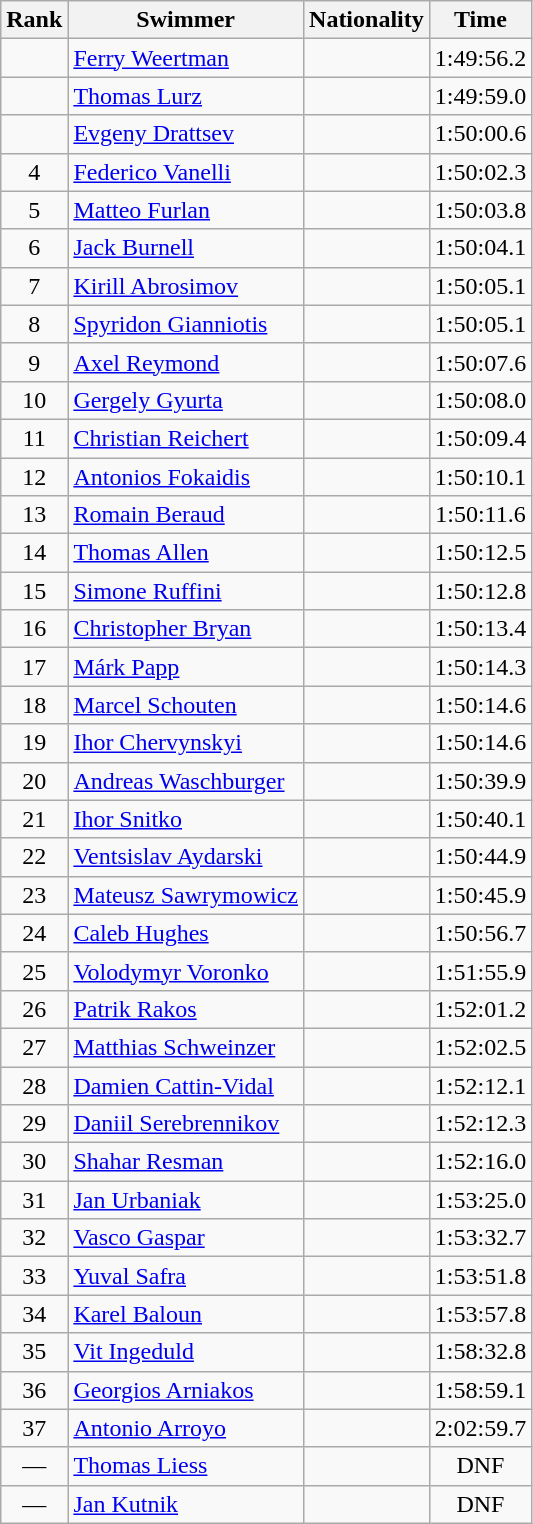<table class="wikitable sortable" border="1" style="text-align:center">
<tr>
<th>Rank</th>
<th>Swimmer</th>
<th>Nationality</th>
<th>Time</th>
</tr>
<tr>
<td></td>
<td align=left><a href='#'>Ferry Weertman</a></td>
<td align=left></td>
<td>1:49:56.2</td>
</tr>
<tr>
<td></td>
<td align=left><a href='#'>Thomas Lurz</a></td>
<td align=left></td>
<td>1:49:59.0</td>
</tr>
<tr>
<td></td>
<td align=left><a href='#'>Evgeny Drattsev</a></td>
<td align=left></td>
<td>1:50:00.6</td>
</tr>
<tr>
<td>4</td>
<td align=left><a href='#'>Federico Vanelli</a></td>
<td align=left></td>
<td>1:50:02.3</td>
</tr>
<tr>
<td>5</td>
<td align=left><a href='#'>Matteo Furlan</a></td>
<td align=left></td>
<td>1:50:03.8</td>
</tr>
<tr>
<td>6</td>
<td align=left><a href='#'>Jack Burnell</a></td>
<td align=left></td>
<td>1:50:04.1</td>
</tr>
<tr>
<td>7</td>
<td align=left><a href='#'>Kirill Abrosimov</a></td>
<td align=left></td>
<td>1:50:05.1</td>
</tr>
<tr>
<td>8</td>
<td align=left><a href='#'>Spyridon Gianniotis</a></td>
<td align=left></td>
<td>1:50:05.1</td>
</tr>
<tr>
<td>9</td>
<td align=left><a href='#'>Axel Reymond</a></td>
<td align=left></td>
<td>1:50:07.6</td>
</tr>
<tr>
<td>10</td>
<td align=left><a href='#'>Gergely Gyurta</a></td>
<td align=left></td>
<td>1:50:08.0</td>
</tr>
<tr>
<td>11</td>
<td align=left><a href='#'>Christian Reichert</a></td>
<td align=left></td>
<td>1:50:09.4</td>
</tr>
<tr>
<td>12</td>
<td align=left><a href='#'>Antonios Fokaidis</a></td>
<td align=left></td>
<td>1:50:10.1</td>
</tr>
<tr>
<td>13</td>
<td align=left><a href='#'>Romain Beraud</a></td>
<td align=left></td>
<td>1:50:11.6</td>
</tr>
<tr>
<td>14</td>
<td align=left><a href='#'>Thomas Allen</a></td>
<td align=left></td>
<td>1:50:12.5</td>
</tr>
<tr>
<td>15</td>
<td align=left><a href='#'>Simone Ruffini</a></td>
<td align=left></td>
<td>1:50:12.8</td>
</tr>
<tr>
<td>16</td>
<td align=left><a href='#'>Christopher Bryan</a></td>
<td align=left></td>
<td>1:50:13.4</td>
</tr>
<tr>
<td>17</td>
<td align=left><a href='#'>Márk Papp</a></td>
<td align=left></td>
<td>1:50:14.3</td>
</tr>
<tr>
<td>18</td>
<td align=left><a href='#'>Marcel Schouten</a></td>
<td align=left></td>
<td>1:50:14.6</td>
</tr>
<tr>
<td>19</td>
<td align=left><a href='#'>Ihor Chervynskyi</a></td>
<td align=left></td>
<td>1:50:14.6</td>
</tr>
<tr>
<td>20</td>
<td align=left><a href='#'>Andreas Waschburger</a></td>
<td align=left></td>
<td>1:50:39.9</td>
</tr>
<tr>
<td>21</td>
<td align=left><a href='#'>Ihor Snitko</a></td>
<td align=left></td>
<td>1:50:40.1</td>
</tr>
<tr>
<td>22</td>
<td align=left><a href='#'>Ventsislav Aydarski</a></td>
<td align=left></td>
<td>1:50:44.9</td>
</tr>
<tr>
<td>23</td>
<td align=left><a href='#'>Mateusz Sawrymowicz</a></td>
<td align=left></td>
<td>1:50:45.9</td>
</tr>
<tr>
<td>24</td>
<td align=left><a href='#'>Caleb Hughes</a></td>
<td align=left></td>
<td>1:50:56.7</td>
</tr>
<tr>
<td>25</td>
<td align=left><a href='#'>Volodymyr Voronko</a></td>
<td align=left></td>
<td>1:51:55.9</td>
</tr>
<tr>
<td>26</td>
<td align=left><a href='#'>Patrik Rakos</a></td>
<td align=left></td>
<td>1:52:01.2</td>
</tr>
<tr>
<td>27</td>
<td align=left><a href='#'>Matthias Schweinzer</a></td>
<td align=left></td>
<td>1:52:02.5</td>
</tr>
<tr>
<td>28</td>
<td align=left><a href='#'>Damien Cattin-Vidal</a></td>
<td align=left></td>
<td>1:52:12.1</td>
</tr>
<tr>
<td>29</td>
<td align=left><a href='#'>Daniil Serebrennikov</a></td>
<td align=left></td>
<td>1:52:12.3</td>
</tr>
<tr>
<td>30</td>
<td align=left><a href='#'>Shahar Resman</a></td>
<td align=left></td>
<td>1:52:16.0</td>
</tr>
<tr>
<td>31</td>
<td align=left><a href='#'>Jan Urbaniak</a></td>
<td align=left></td>
<td>1:53:25.0</td>
</tr>
<tr>
<td>32</td>
<td align=left><a href='#'>Vasco Gaspar</a></td>
<td align=left></td>
<td>1:53:32.7</td>
</tr>
<tr>
<td>33</td>
<td align=left><a href='#'>Yuval Safra</a></td>
<td align=left></td>
<td>1:53:51.8</td>
</tr>
<tr>
<td>34</td>
<td align=left><a href='#'>Karel Baloun</a></td>
<td align=left></td>
<td>1:53:57.8</td>
</tr>
<tr>
<td>35</td>
<td align=left><a href='#'>Vit Ingeduld</a></td>
<td align=left></td>
<td>1:58:32.8</td>
</tr>
<tr>
<td>36</td>
<td align=left><a href='#'>Georgios Arniakos</a></td>
<td align=left></td>
<td>1:58:59.1</td>
</tr>
<tr>
<td>37</td>
<td align=left><a href='#'>Antonio Arroyo</a></td>
<td align=left></td>
<td>2:02:59.7</td>
</tr>
<tr>
<td>—</td>
<td align=left><a href='#'>Thomas Liess</a></td>
<td align=left></td>
<td>DNF</td>
</tr>
<tr>
<td>—</td>
<td align=left><a href='#'>Jan Kutnik</a></td>
<td align=left></td>
<td>DNF</td>
</tr>
</table>
